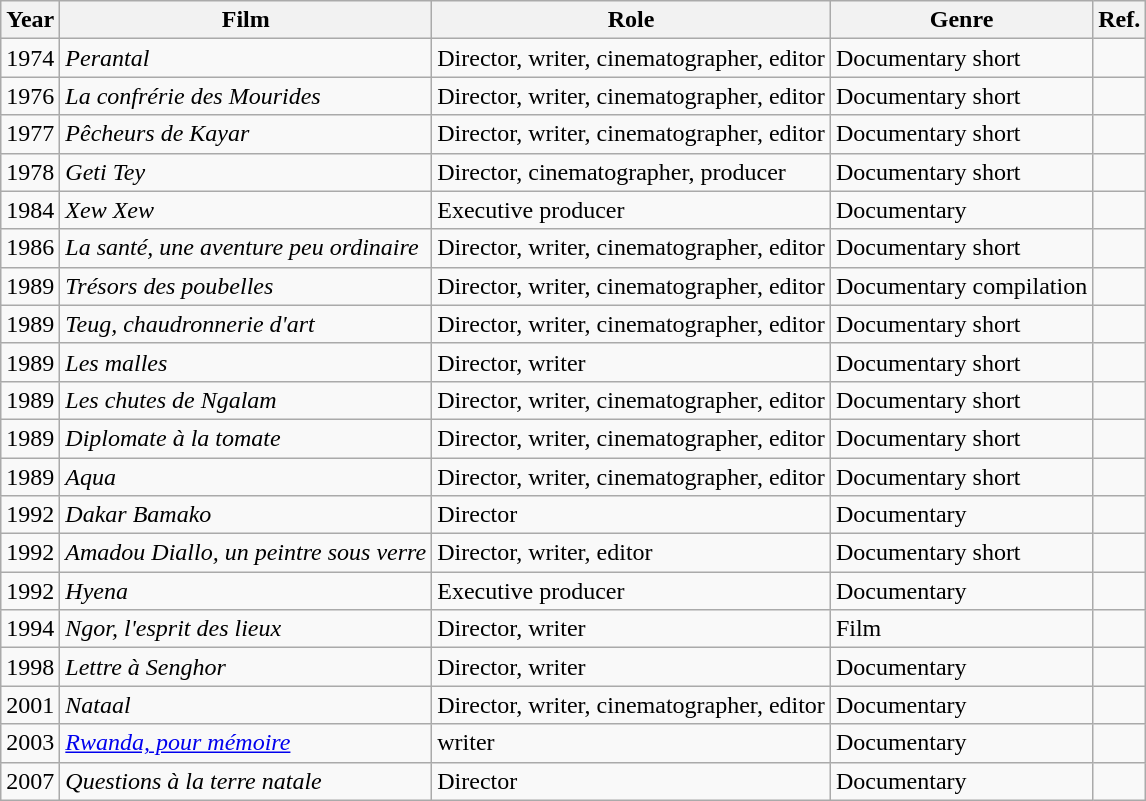<table class="wikitable">
<tr>
<th>Year</th>
<th>Film</th>
<th>Role</th>
<th>Genre</th>
<th>Ref.</th>
</tr>
<tr>
<td>1974</td>
<td><em>Perantal</em></td>
<td>Director, writer, cinematographer, editor</td>
<td>Documentary short</td>
<td></td>
</tr>
<tr>
<td>1976</td>
<td><em>La confrérie des Mourides</em></td>
<td>Director, writer, cinematographer, editor</td>
<td>Documentary short</td>
<td></td>
</tr>
<tr>
<td>1977</td>
<td><em>Pêcheurs de Kayar</em></td>
<td>Director, writer, cinematographer, editor</td>
<td>Documentary short</td>
<td></td>
</tr>
<tr>
<td>1978</td>
<td><em>Geti Tey</em></td>
<td>Director, cinematographer, producer</td>
<td>Documentary short</td>
<td></td>
</tr>
<tr>
<td>1984</td>
<td><em>Xew Xew</em></td>
<td>Executive producer</td>
<td>Documentary</td>
<td></td>
</tr>
<tr>
<td>1986</td>
<td><em>La santé, une aventure peu ordinaire</em></td>
<td>Director, writer, cinematographer, editor</td>
<td>Documentary short</td>
<td></td>
</tr>
<tr>
<td>1989</td>
<td><em>Trésors des poubelles</em></td>
<td>Director, writer, cinematographer, editor</td>
<td>Documentary compilation</td>
<td></td>
</tr>
<tr>
<td>1989</td>
<td><em>Teug, chaudronnerie d'art</em></td>
<td>Director, writer, cinematographer, editor</td>
<td>Documentary short</td>
<td></td>
</tr>
<tr>
<td>1989</td>
<td><em>Les malles</em></td>
<td>Director, writer</td>
<td>Documentary short</td>
<td></td>
</tr>
<tr>
<td>1989</td>
<td><em>Les chutes de Ngalam</em></td>
<td>Director, writer, cinematographer, editor</td>
<td>Documentary short</td>
<td></td>
</tr>
<tr>
<td>1989</td>
<td><em>Diplomate à la tomate</em></td>
<td>Director, writer, cinematographer, editor</td>
<td>Documentary short</td>
<td></td>
</tr>
<tr>
<td>1989</td>
<td><em>Aqua</em></td>
<td>Director, writer, cinematographer, editor</td>
<td>Documentary short</td>
<td></td>
</tr>
<tr>
<td>1992</td>
<td><em>Dakar Bamako</em></td>
<td>Director</td>
<td>Documentary</td>
<td></td>
</tr>
<tr>
<td>1992</td>
<td><em>Amadou Diallo, un peintre sous verre</em></td>
<td>Director, writer, editor</td>
<td>Documentary short</td>
<td></td>
</tr>
<tr>
<td>1992</td>
<td><em>Hyena</em></td>
<td>Executive producer</td>
<td>Documentary</td>
<td></td>
</tr>
<tr>
<td>1994</td>
<td><em>Ngor, l'esprit des lieux</em></td>
<td>Director, writer</td>
<td>Film</td>
<td></td>
</tr>
<tr>
<td>1998</td>
<td><em>Lettre à Senghor</em></td>
<td>Director, writer</td>
<td>Documentary</td>
<td></td>
</tr>
<tr>
<td>2001</td>
<td><em>Nataal</em></td>
<td>Director, writer, cinematographer, editor</td>
<td>Documentary</td>
<td></td>
</tr>
<tr>
<td>2003</td>
<td><em><a href='#'>Rwanda, pour mémoire</a></em></td>
<td>writer</td>
<td>Documentary</td>
<td></td>
</tr>
<tr>
<td>2007</td>
<td><em>Questions à la terre natale</em></td>
<td>Director</td>
<td>Documentary</td>
<td></td>
</tr>
</table>
